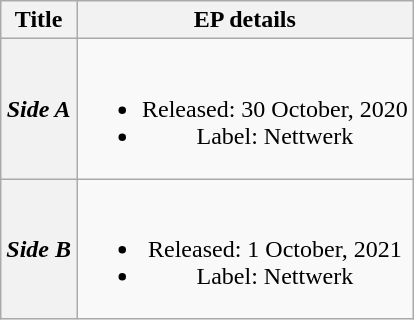<table class="wikitable plainrowheaders" style="text-align:center;">
<tr>
<th rowspan="1">Title</th>
<th rowspan="1">EP details</th>
</tr>
<tr>
<th scope="row"><em>Side A</em></th>
<td><br><ul><li>Released: 30 October, 2020</li><li>Label: Nettwerk</li></ul></td>
</tr>
<tr>
<th scope="row"><em>Side B</em></th>
<td><br><ul><li>Released: 1 October, 2021</li><li>Label: Nettwerk</li></ul></td>
</tr>
</table>
